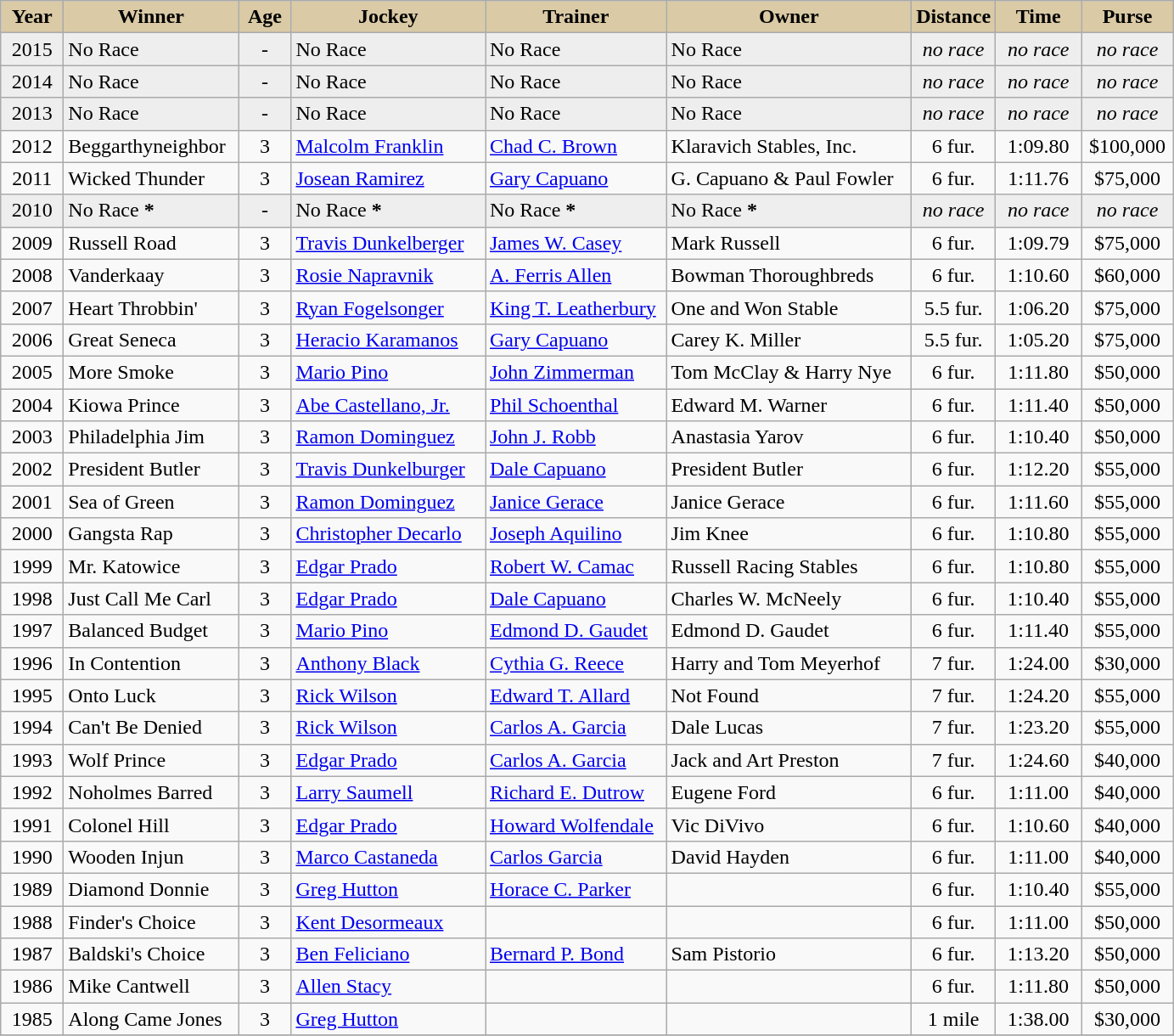<table class="wikitable sortable">
<tr>
<th style="background-color:#DACAA5; width:42px">Year<br></th>
<th style="background-color:#DACAA5; width:130px">Winner<br></th>
<th style="background-color:#DACAA5; width:34px">Age<br></th>
<th style="background-color:#DACAA5; width:145px">Jockey<br></th>
<th style="background-color:#DACAA5; width:135px">Trainer<br></th>
<th style="background-color:#DACAA5; width:185px">Owner<br></th>
<th style="background-color:#DACAA5; width:50px">Distance</th>
<th style="background-color:#DACAA5; width:60px">Time</th>
<th style="background-color:#DACAA5; width:65px">Purse</th>
</tr>
<tr bgcolor="#eeeeee">
<td align=center>2015</td>
<td>No Race</td>
<td align=center>-</td>
<td>No Race</td>
<td>No Race</td>
<td>No Race</td>
<td align=center><em>no race</em></td>
<td align=center><em>no race</em></td>
<td align=center><em>no race</em></td>
</tr>
<tr bgcolor="#eeeeee">
<td align=center>2014</td>
<td>No Race</td>
<td align=center>-</td>
<td>No Race</td>
<td>No Race</td>
<td>No Race</td>
<td align=center><em>no race</em></td>
<td align=center><em>no race</em></td>
<td align=center><em>no race</em></td>
</tr>
<tr bgcolor="#eeeeee">
<td align=center>2013</td>
<td>No Race</td>
<td align=center>-</td>
<td>No Race</td>
<td>No Race</td>
<td>No Race</td>
<td align=center><em>no race</em></td>
<td align=center><em>no race</em></td>
<td align=center><em>no race</em></td>
</tr>
<tr>
<td align=center>2012</td>
<td>Beggarthyneighbor</td>
<td align=center>3</td>
<td><a href='#'>Malcolm Franklin</a></td>
<td><a href='#'>Chad C. Brown</a></td>
<td>Klaravich Stables, Inc.</td>
<td align=center>6 fur.</td>
<td align=center>1:09.80</td>
<td align=center>$100,000</td>
</tr>
<tr>
<td align=center>2011</td>
<td>Wicked Thunder</td>
<td align=center>3</td>
<td><a href='#'>Josean Ramirez</a></td>
<td><a href='#'>Gary Capuano</a></td>
<td>G. Capuano & Paul Fowler</td>
<td align=center>6 fur.</td>
<td align=center>1:11.76</td>
<td align=center>$75,000</td>
</tr>
<tr bgcolor="#eeeeee">
<td align=center>2010</td>
<td>No Race <strong>*</strong></td>
<td align=center>-</td>
<td>No Race <strong>*</strong></td>
<td>No Race <strong>*</strong></td>
<td>No Race <strong>*</strong></td>
<td align=center><em>no race</em></td>
<td align=center><em>no race</em></td>
<td align=center><em>no race</em></td>
</tr>
<tr>
<td align=center>2009</td>
<td>Russell Road</td>
<td align=center>3</td>
<td><a href='#'>Travis Dunkelberger</a></td>
<td><a href='#'>James W. Casey</a></td>
<td>Mark Russell</td>
<td align=center>6 fur.</td>
<td align=center>1:09.79</td>
<td align=center>$75,000</td>
</tr>
<tr>
<td align=center>2008</td>
<td>Vanderkaay</td>
<td align=center>3</td>
<td><a href='#'>Rosie Napravnik</a></td>
<td><a href='#'>A. Ferris Allen</a></td>
<td>Bowman Thoroughbreds</td>
<td align=center>6 fur.</td>
<td align=center>1:10.60</td>
<td align=center>$60,000</td>
</tr>
<tr>
<td align=center>2007</td>
<td>Heart Throbbin'</td>
<td align=center>3</td>
<td><a href='#'>Ryan Fogelsonger</a></td>
<td><a href='#'>King T. Leatherbury</a></td>
<td>One and Won Stable</td>
<td align=center>5.5 fur.</td>
<td align=center>1:06.20</td>
<td align=center>$75,000</td>
</tr>
<tr>
<td align=center>2006</td>
<td>Great Seneca</td>
<td align=center>3</td>
<td><a href='#'>Heracio Karamanos</a></td>
<td><a href='#'>Gary Capuano</a></td>
<td>Carey K. Miller</td>
<td align=center>5.5 fur.</td>
<td align=center>1:05.20</td>
<td align=center>$75,000</td>
</tr>
<tr>
<td align=center>2005</td>
<td>More Smoke</td>
<td align=center>3</td>
<td><a href='#'>Mario Pino</a></td>
<td><a href='#'>John Zimmerman</a></td>
<td>Tom McClay & Harry Nye</td>
<td align=center>6 fur.</td>
<td align=center>1:11.80</td>
<td align=center>$50,000</td>
</tr>
<tr>
<td align=center>2004</td>
<td>Kiowa Prince</td>
<td align=center>3</td>
<td><a href='#'>Abe Castellano, Jr.</a></td>
<td><a href='#'>Phil Schoenthal</a></td>
<td>Edward M. Warner</td>
<td align=center>6 fur.</td>
<td align=center>1:11.40</td>
<td align=center>$50,000</td>
</tr>
<tr>
<td align=center>2003</td>
<td>Philadelphia Jim</td>
<td align=center>3</td>
<td><a href='#'>Ramon Dominguez</a></td>
<td><a href='#'>John J. Robb</a></td>
<td>Anastasia Yarov</td>
<td align=center>6 fur.</td>
<td align=center>1:10.40</td>
<td align=center>$50,000</td>
</tr>
<tr>
<td align=center>2002</td>
<td>President Butler</td>
<td align=center>3</td>
<td><a href='#'>Travis Dunkelburger</a></td>
<td><a href='#'>Dale Capuano</a></td>
<td>President Butler</td>
<td align=center>6 fur.</td>
<td align=center>1:12.20</td>
<td align=center>$55,000</td>
</tr>
<tr>
<td align=center>2001</td>
<td>Sea of Green</td>
<td align=center>3</td>
<td><a href='#'>Ramon Dominguez</a></td>
<td><a href='#'>Janice Gerace</a></td>
<td>Janice Gerace</td>
<td align=center>6 fur.</td>
<td align=center>1:11.60</td>
<td align=center>$55,000</td>
</tr>
<tr>
<td align=center>2000</td>
<td>Gangsta Rap</td>
<td align=center>3</td>
<td><a href='#'>Christopher Decarlo</a></td>
<td><a href='#'>Joseph Aquilino</a></td>
<td>Jim Knee</td>
<td align=center>6 fur.</td>
<td align=center>1:10.80</td>
<td align=center>$55,000</td>
</tr>
<tr>
<td align=center>1999</td>
<td>Mr. Katowice</td>
<td align=center>3</td>
<td><a href='#'>Edgar Prado</a></td>
<td><a href='#'>Robert W. Camac</a></td>
<td>Russell Racing Stables</td>
<td align=center>6 fur.</td>
<td align=center>1:10.80</td>
<td align=center>$55,000</td>
</tr>
<tr>
<td align=center>1998</td>
<td>Just Call Me Carl</td>
<td align=center>3</td>
<td><a href='#'>Edgar Prado</a></td>
<td><a href='#'>Dale Capuano</a></td>
<td>Charles W. McNeely</td>
<td align=center>6 fur.</td>
<td align=center>1:10.40</td>
<td align=center>$55,000</td>
</tr>
<tr>
<td align=center>1997</td>
<td>Balanced Budget</td>
<td align=center>3</td>
<td><a href='#'>Mario Pino</a></td>
<td><a href='#'>Edmond D. Gaudet</a></td>
<td>Edmond D. Gaudet</td>
<td align=center>6 fur.</td>
<td align=center>1:11.40</td>
<td align=center>$55,000</td>
</tr>
<tr>
<td align=center>1996</td>
<td>In Contention</td>
<td align=center>3</td>
<td><a href='#'>Anthony Black</a></td>
<td><a href='#'>Cythia G. Reece</a></td>
<td>Harry and Tom Meyerhof</td>
<td align=center>7 fur.</td>
<td align=center>1:24.00</td>
<td align=center>$30,000</td>
</tr>
<tr>
<td align=center>1995</td>
<td>Onto Luck</td>
<td align=center>3</td>
<td><a href='#'>Rick Wilson</a></td>
<td><a href='#'>Edward T. Allard</a></td>
<td>Not Found</td>
<td align=center>7 fur.</td>
<td align=center>1:24.20</td>
<td align=center>$55,000</td>
</tr>
<tr>
<td align=center>1994</td>
<td>Can't Be Denied</td>
<td align=center>3</td>
<td><a href='#'>Rick Wilson</a></td>
<td><a href='#'>Carlos A. Garcia</a></td>
<td>Dale Lucas</td>
<td align=center>7 fur.</td>
<td align=center>1:23.20</td>
<td align=center>$55,000</td>
</tr>
<tr>
<td align=center>1993</td>
<td>Wolf Prince</td>
<td align=center>3</td>
<td><a href='#'>Edgar Prado</a></td>
<td><a href='#'>Carlos A. Garcia</a></td>
<td>Jack and Art Preston</td>
<td align=center>7 fur.</td>
<td align=center>1:24.60</td>
<td align=center>$40,000</td>
</tr>
<tr>
<td align=center>1992</td>
<td>Noholmes Barred</td>
<td align=center>3</td>
<td><a href='#'>Larry Saumell</a></td>
<td><a href='#'>Richard E. Dutrow</a></td>
<td>Eugene Ford</td>
<td align=center>6 fur.</td>
<td align=center>1:11.00</td>
<td align=center>$40,000</td>
</tr>
<tr>
<td align=center>1991</td>
<td>Colonel Hill</td>
<td align=center>3</td>
<td><a href='#'>Edgar Prado</a></td>
<td><a href='#'>Howard Wolfendale</a></td>
<td>Vic DiVivo</td>
<td align=center>6 fur.</td>
<td align=center>1:10.60</td>
<td align=center>$40,000</td>
</tr>
<tr>
<td align=center>1990</td>
<td>Wooden Injun</td>
<td align=center>3</td>
<td><a href='#'>Marco Castaneda</a></td>
<td><a href='#'>Carlos Garcia</a></td>
<td>David Hayden</td>
<td align=center>6 fur.</td>
<td align=center>1:11.00</td>
<td align=center>$40,000</td>
</tr>
<tr>
<td align=center>1989</td>
<td>Diamond Donnie</td>
<td align=center>3</td>
<td><a href='#'>Greg Hutton</a></td>
<td><a href='#'>Horace C. Parker</a></td>
<td></td>
<td align=center>6 fur.</td>
<td align=center>1:10.40</td>
<td align=center>$55,000</td>
</tr>
<tr>
<td align=center>1988</td>
<td>Finder's Choice</td>
<td align=center>3</td>
<td><a href='#'>Kent Desormeaux</a></td>
<td></td>
<td></td>
<td align=center>6 fur.</td>
<td align=center>1:11.00</td>
<td align=center>$50,000</td>
</tr>
<tr>
<td align=center>1987</td>
<td>Baldski's Choice</td>
<td align=center>3</td>
<td><a href='#'>Ben Feliciano</a></td>
<td><a href='#'>Bernard P. Bond</a></td>
<td>Sam Pistorio</td>
<td align=center>6 fur.</td>
<td align=center>1:13.20</td>
<td align=center>$50,000</td>
</tr>
<tr>
<td align=center>1986</td>
<td>Mike Cantwell</td>
<td align=center>3</td>
<td><a href='#'>Allen Stacy</a></td>
<td></td>
<td></td>
<td align=center>6 fur.</td>
<td align=center>1:11.80</td>
<td align=center>$50,000</td>
</tr>
<tr>
<td align=center>1985</td>
<td>Along Came Jones</td>
<td align=center>3</td>
<td><a href='#'>Greg Hutton</a></td>
<td></td>
<td></td>
<td align=center>1 mile</td>
<td align=center>1:38.00</td>
<td align=center>$30,000</td>
</tr>
<tr>
</tr>
</table>
